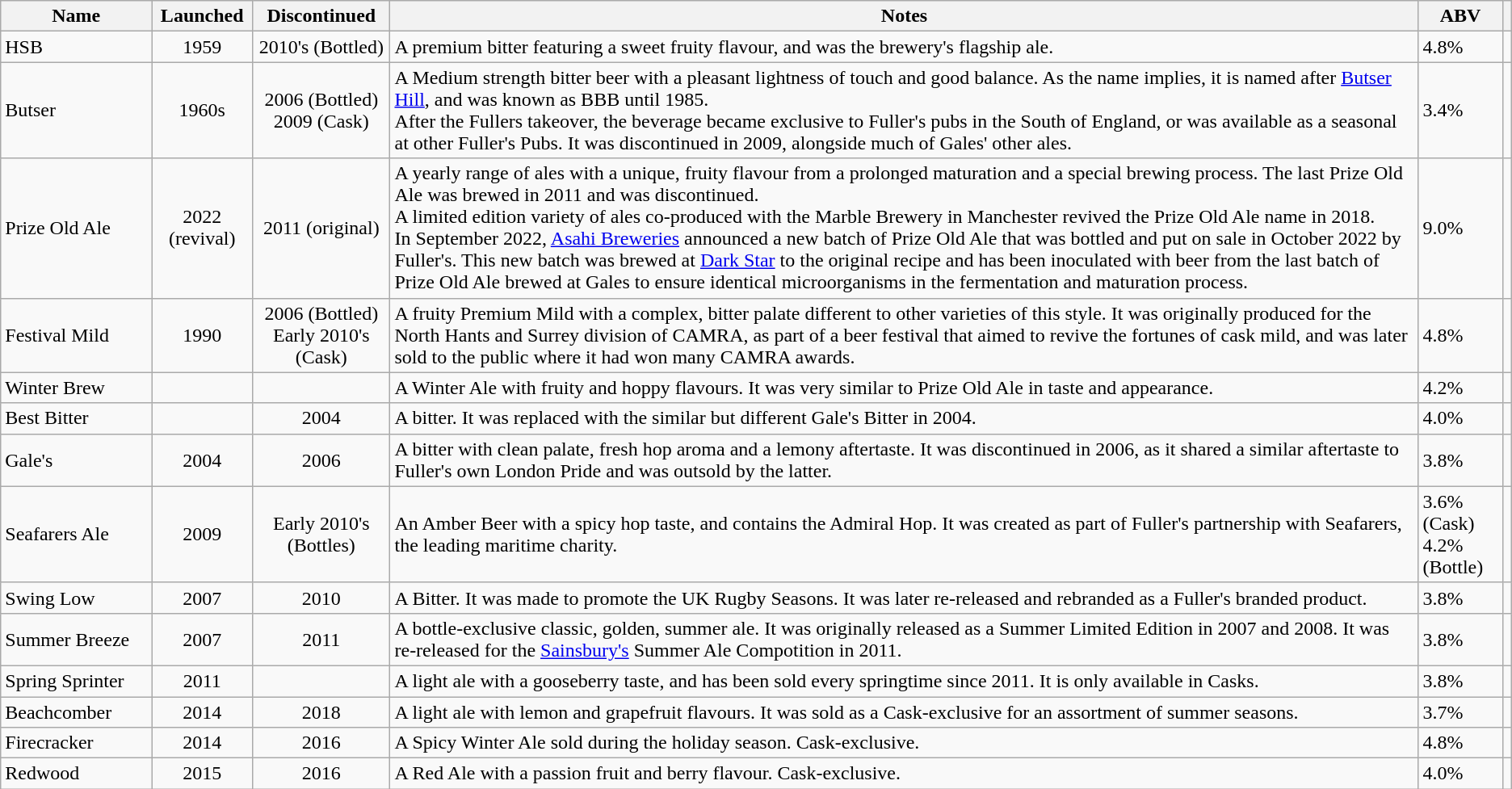<table class="wikitable sortable">
<tr>
<th style="width:10%">Name</th>
<th>Launched</th>
<th>Discontinued</th>
<th>Notes</th>
<th>ABV</th>
<th class="unsortable"></th>
</tr>
<tr>
<td>HSB</td>
<td style="text-align:center;">1959</td>
<td style="text-align:center;">2010's (Bottled)</td>
<td>A premium bitter featuring a sweet fruity flavour, and was the brewery's flagship ale.</td>
<td>4.8%</td>
<td align=center></td>
</tr>
<tr>
<td>Butser</td>
<td style="text-align:center;">1960s</td>
<td style="text-align:center;">2006 (Bottled)<br>2009 (Cask)</td>
<td>A Medium strength bitter beer with a pleasant lightness of touch and good balance. As the name implies, it is named after <a href='#'>Butser Hill</a>, and was known as BBB until 1985.<br>After the Fullers takeover, the beverage became exclusive to Fuller's pubs in the South of England, or was available as a seasonal at other Fuller's Pubs. It was discontinued in 2009, alongside much of Gales' other ales.</td>
<td>3.4%</td>
<td align=center></td>
</tr>
<tr>
<td>Prize Old Ale</td>
<td style="text-align:center;">2022 (revival)</td>
<td style="text-align:center;">2011 (original)</td>
<td>A yearly range of ales with a unique, fruity flavour from a prolonged maturation and a special brewing process. The last Prize Old Ale was brewed in 2011 and was discontinued.<br>A limited edition variety of ales co-produced with the Marble Brewery in Manchester revived the Prize Old Ale name in 2018.<br>In September 2022, <a href='#'>Asahi Breweries</a> announced a new batch of Prize Old Ale that was bottled and put on sale in October 2022 by Fuller's. This new batch was brewed at <a href='#'>Dark Star</a> to the original recipe and has been inoculated with beer from the last batch of Prize Old Ale brewed at Gales to ensure identical microorganisms in the fermentation and maturation process.</td>
<td>9.0%</td>
<td align=center></td>
</tr>
<tr>
<td>Festival Mild</td>
<td style="text-align:center;">1990</td>
<td style="text-align:center;">2006 (Bottled)<br>Early 2010's (Cask)</td>
<td>A fruity Premium Mild with a complex, bitter palate different to other varieties of this style. It was originally produced for the North Hants and Surrey division of CAMRA, as part of a beer festival that aimed to revive the fortunes of cask mild, and was later sold to the public where it had won many CAMRA awards.</td>
<td>4.8%</td>
<td></td>
</tr>
<tr>
<td>Winter Brew</td>
<td style="text-align:center;"></td>
<td style="text-align:center;"></td>
<td>A Winter Ale with fruity and hoppy flavours. It was very similar to Prize Old Ale in taste and appearance.</td>
<td>4.2%</td>
<td></td>
</tr>
<tr>
<td>Best Bitter</td>
<td style="text-align:center;"></td>
<td style="text-align:center;">2004</td>
<td>A bitter. It was replaced with the similar but different Gale's Bitter in 2004.</td>
<td>4.0%</td>
<td></td>
</tr>
<tr>
<td>Gale's</td>
<td style="text-align:center;">2004</td>
<td style="text-align:center;">2006</td>
<td>A bitter with clean palate, fresh hop aroma and a lemony aftertaste. It was discontinued in 2006, as it shared a similar aftertaste to Fuller's own London Pride and was outsold by the latter.</td>
<td>3.8%</td>
<td></td>
</tr>
<tr>
<td>Seafarers Ale</td>
<td style="text-align:center;">2009</td>
<td style="text-align:center;">Early 2010's (Bottles)</td>
<td>An Amber Beer with a spicy hop taste, and contains the Admiral Hop. It was created as part of Fuller's partnership with Seafarers, the leading maritime charity.</td>
<td>3.6% (Cask)<br>4.2% (Bottle)</td>
<td></td>
</tr>
<tr>
<td>Swing Low</td>
<td style="text-align:center;">2007</td>
<td style="text-align:center;">2010</td>
<td>A Bitter. It was made to promote the UK Rugby Seasons. It was later re-released and rebranded as a Fuller's branded product.</td>
<td>3.8%</td>
<td></td>
</tr>
<tr>
<td>Summer Breeze</td>
<td style="text-align:center;">2007</td>
<td style="text-align:center;">2011</td>
<td>A bottle-exclusive classic, golden, summer ale. It was originally released as a Summer Limited Edition in 2007 and 2008. It was re-released for the <a href='#'>Sainsbury's</a> Summer Ale Compotition in 2011.</td>
<td>3.8%</td>
<td></td>
</tr>
<tr>
<td>Spring Sprinter</td>
<td style="text-align:center;">2011</td>
<td style="text-align:center;"></td>
<td>A light ale with a gooseberry taste, and has been sold every springtime since 2011. It is only available in Casks.</td>
<td>3.8%</td>
<td></td>
</tr>
<tr>
<td>Beachcomber</td>
<td style="text-align:center;">2014</td>
<td style="text-align:center;">2018</td>
<td>A light ale with lemon and grapefruit flavours. It was sold as a Cask-exclusive for an assortment of summer seasons.</td>
<td>3.7%</td>
<td></td>
</tr>
<tr>
<td>Firecracker</td>
<td style="text-align:center;">2014</td>
<td style="text-align:center;">2016</td>
<td>A Spicy Winter Ale sold during the holiday season. Cask-exclusive.</td>
<td>4.8%</td>
<td></td>
</tr>
<tr>
<td>Redwood</td>
<td style="text-align:center;">2015</td>
<td style="text-align:center;">2016</td>
<td>A Red Ale with a passion fruit and berry flavour. Cask-exclusive.</td>
<td>4.0%</td>
<td></td>
</tr>
</table>
